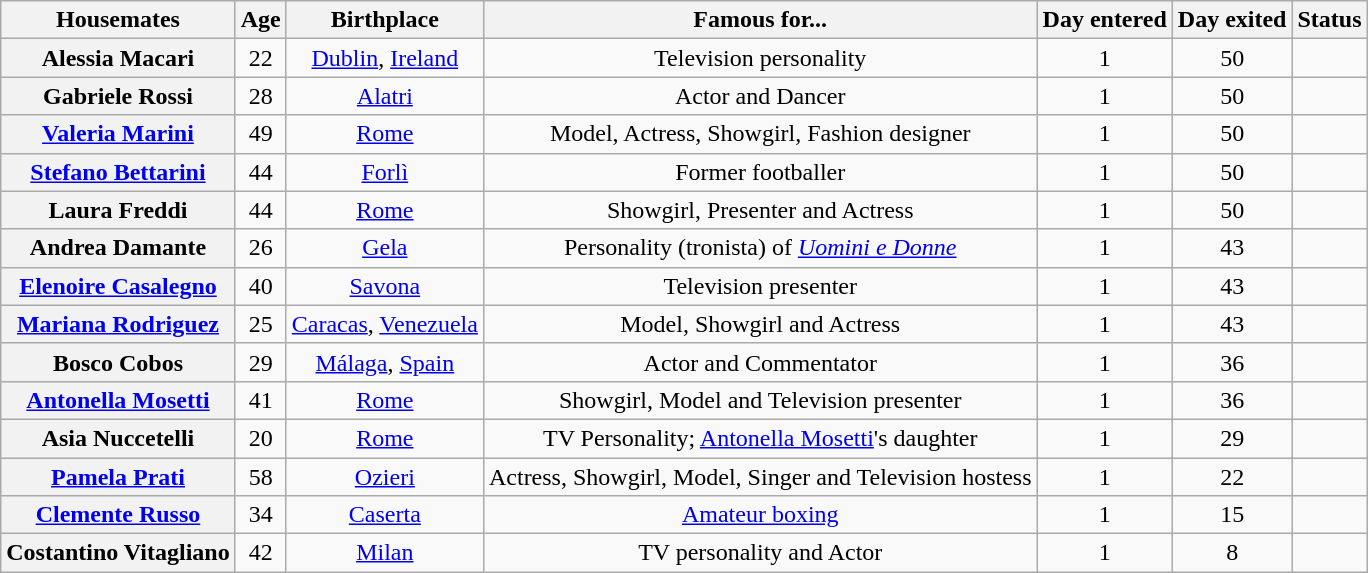<table class="wikitable sortable" style="text-align:center;">
<tr>
<th>Housemates</th>
<th>Age</th>
<th>Birthplace</th>
<th>Famous for...</th>
<th>Day entered</th>
<th>Day exited</th>
<th>Status</th>
</tr>
<tr>
<th>Alessia Macari</th>
<td>22</td>
<td><a href='#'>Dublin</a>, <a href='#'>Ireland</a></td>
<td>Television personality</td>
<td>1</td>
<td>50</td>
<td></td>
</tr>
<tr>
<th>Gabriele Rossi</th>
<td>28</td>
<td><a href='#'>Alatri</a></td>
<td>Actor and Dancer</td>
<td>1</td>
<td>50</td>
<td></td>
</tr>
<tr>
<th><a href='#'>Valeria Marini</a></th>
<td>49</td>
<td><a href='#'>Rome</a></td>
<td>Model, Actress, Showgirl, Fashion designer</td>
<td>1</td>
<td>50</td>
<td></td>
</tr>
<tr>
<th><a href='#'>Stefano Bettarini</a></th>
<td>44</td>
<td><a href='#'>Forlì</a></td>
<td>Former footballer</td>
<td>1</td>
<td>50</td>
<td></td>
</tr>
<tr>
<th>Laura Freddi</th>
<td>44</td>
<td><a href='#'>Rome</a></td>
<td>Showgirl, Presenter and Actress</td>
<td>1</td>
<td>50</td>
<td></td>
</tr>
<tr>
<th>Andrea Damante</th>
<td>26</td>
<td><a href='#'>Gela</a></td>
<td>Personality (tronista) of <em><a href='#'>Uomini e Donne</a></em></td>
<td>1</td>
<td>43</td>
<td></td>
</tr>
<tr>
<th><a href='#'>Elenoire Casalegno</a></th>
<td>40</td>
<td><a href='#'>Savona</a></td>
<td>Television presenter</td>
<td>1</td>
<td>43</td>
<td></td>
</tr>
<tr>
<th><a href='#'>Mariana Rodriguez</a></th>
<td>25</td>
<td><a href='#'>Caracas</a>, <a href='#'>Venezuela</a></td>
<td>Model, Showgirl and Actress</td>
<td>1</td>
<td>43</td>
<td></td>
</tr>
<tr>
<th>Bosco Cobos</th>
<td>29</td>
<td><a href='#'>Málaga</a>, <a href='#'>Spain</a></td>
<td>Actor and Commentator</td>
<td>1</td>
<td>36</td>
<td></td>
</tr>
<tr>
<th><a href='#'>Antonella Mosetti</a></th>
<td>41</td>
<td><a href='#'>Rome</a></td>
<td>Showgirl, Model and Television presenter</td>
<td>1</td>
<td>36</td>
<td></td>
</tr>
<tr>
<th>Asia Nuccetelli</th>
<td>20</td>
<td><a href='#'>Rome</a></td>
<td>TV Personality; <a href='#'>Antonella Mosetti</a>'s daughter</td>
<td>1</td>
<td>29</td>
<td></td>
</tr>
<tr>
<th><a href='#'>Pamela Prati</a></th>
<td>58</td>
<td><a href='#'>Ozieri</a></td>
<td>Actress, Showgirl, Model, Singer and Television hostess</td>
<td>1</td>
<td>22</td>
<td></td>
</tr>
<tr>
<th><a href='#'>Clemente Russo</a></th>
<td>34</td>
<td><a href='#'>Caserta</a></td>
<td><a href='#'>Amateur boxing</a></td>
<td>1</td>
<td>15</td>
<td></td>
</tr>
<tr>
<th>Costantino Vitagliano</th>
<td>42</td>
<td><a href='#'>Milan</a></td>
<td>TV personality and Actor</td>
<td>1</td>
<td>8</td>
<td></td>
</tr>
</table>
